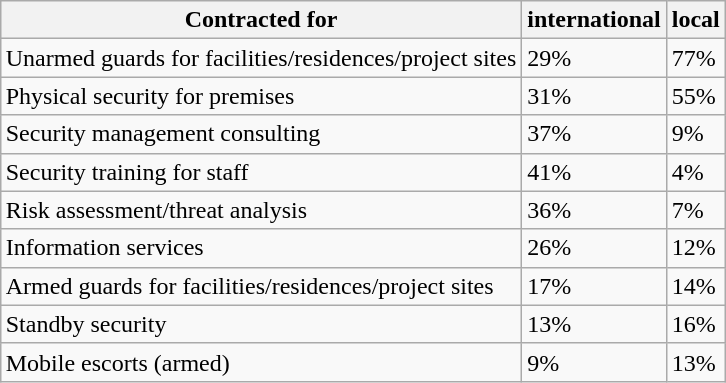<table class="wikitable" style="float:right">
<tr>
<th>Contracted for</th>
<th>international</th>
<th>local</th>
</tr>
<tr>
<td>Unarmed guards for facilities/residences/project sites</td>
<td>29%</td>
<td>77%</td>
</tr>
<tr>
<td>Physical security for premises</td>
<td>31%</td>
<td>55%</td>
</tr>
<tr>
<td>Security management consulting</td>
<td>37%</td>
<td>9%</td>
</tr>
<tr>
<td>Security training for staff</td>
<td>41%</td>
<td>4%</td>
</tr>
<tr>
<td>Risk assessment/threat analysis</td>
<td>36%</td>
<td>7%</td>
</tr>
<tr>
<td>Information services</td>
<td>26%</td>
<td>12%</td>
</tr>
<tr>
<td>Armed guards for facilities/residences/project sites</td>
<td>17%</td>
<td>14%</td>
</tr>
<tr>
<td>Standby security</td>
<td>13%</td>
<td>16%</td>
</tr>
<tr>
<td>Mobile escorts (armed)</td>
<td>9%</td>
<td>13%</td>
</tr>
</table>
